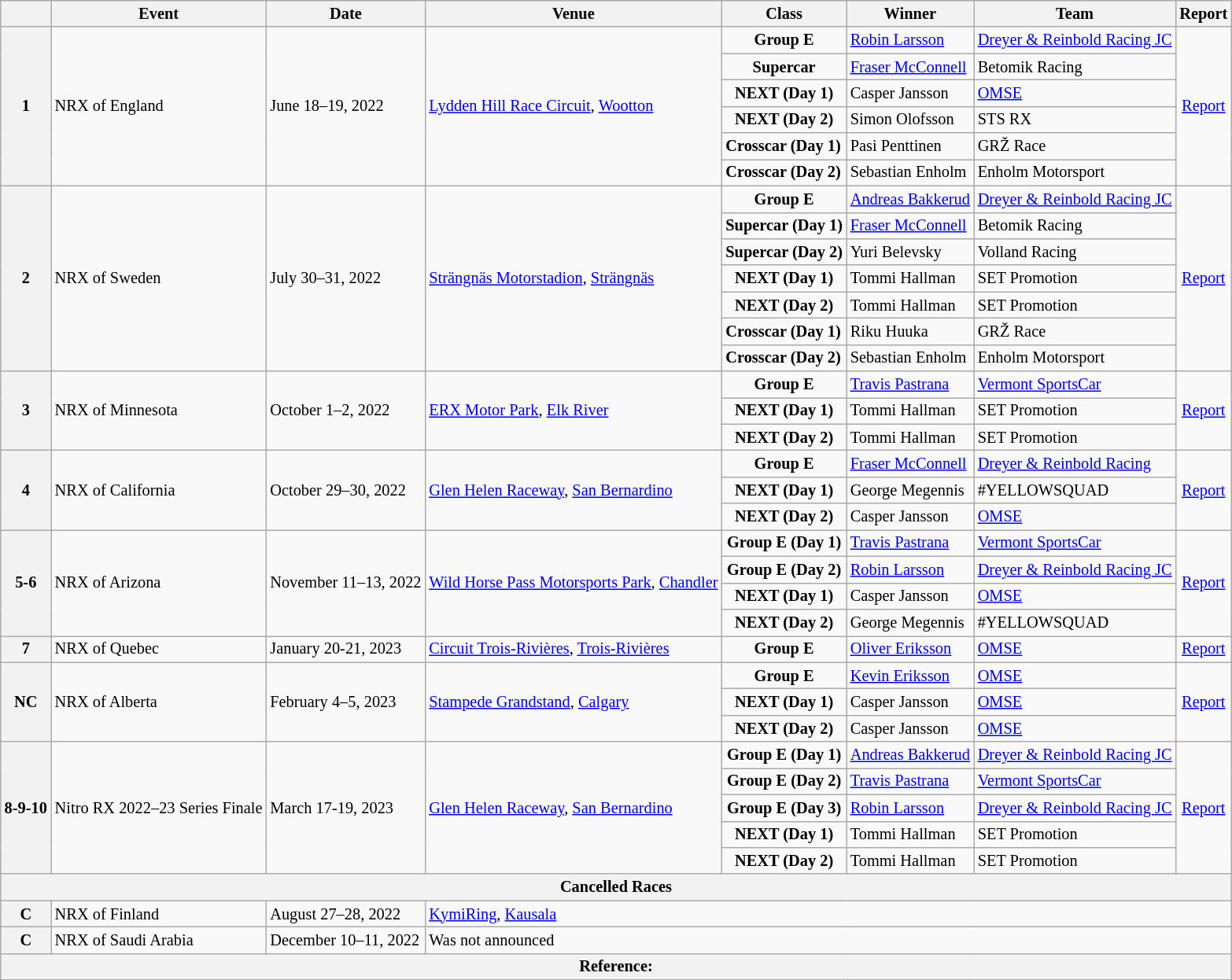<table class="wikitable" style="font-size:85%;">
<tr>
<th></th>
<th>Event</th>
<th>Date</th>
<th>Venue</th>
<th>Class</th>
<th>Winner</th>
<th>Team</th>
<th>Report</th>
</tr>
<tr>
<th rowspan="6">1</th>
<td rowspan="6"> NRX of England</td>
<td rowspan="6">June 18–19, 2022</td>
<td rowspan="6"><a href='#'>Lydden Hill Race Circuit</a>, <a href='#'>Wootton</a></td>
<td align=center><strong><span>Group E</span></strong></td>
<td> <a href='#'>Robin Larsson</a></td>
<td> <a href='#'>Dreyer & Reinbold Racing JC</a></td>
<td rowspan="6" align="center"><a href='#'>Report</a></td>
</tr>
<tr>
<td align=center><strong><span>Supercar</span></strong></td>
<td> <a href='#'>Fraser McConnell</a></td>
<td> Betomik Racing</td>
</tr>
<tr>
<td align=center><strong><span>NEXT (Day 1)</span></strong></td>
<td> Casper Jansson</td>
<td> <a href='#'>OMSE</a></td>
</tr>
<tr>
<td align=center><strong><span>NEXT (Day 2)</span></strong></td>
<td> Simon Olofsson</td>
<td> STS RX</td>
</tr>
<tr>
<td><strong><span>Crosscar (Day 1)</span></strong></td>
<td> Pasi Penttinen</td>
<td> GRŽ Race</td>
</tr>
<tr>
<td><strong><span>Crosscar (Day 2)</span></strong></td>
<td> Sebastian Enholm</td>
<td> Enholm Motorsport</td>
</tr>
<tr>
<th rowspan="7">2</th>
<td rowspan="7"> NRX of Sweden</td>
<td rowspan="7">July 30–31, 2022</td>
<td rowspan="7"><a href='#'>Strängnäs Motorstadion</a>, <a href='#'>Strängnäs</a></td>
<td align="center"><strong><span>Group E</span></strong></td>
<td> <a href='#'>Andreas Bakkerud</a></td>
<td> <a href='#'>Dreyer & Reinbold Racing JC</a></td>
<td rowspan="7" align="center"><a href='#'>Report</a></td>
</tr>
<tr>
<td align=center><strong><span>Supercar (Day 1)</span></strong></td>
<td> <a href='#'>Fraser McConnell</a></td>
<td> Betomik Racing</td>
</tr>
<tr>
<td align=center><strong><span>Supercar (Day 2)</span></strong></td>
<td> Yuri Belevsky</td>
<td> Volland Racing</td>
</tr>
<tr>
<td align=center><strong><span>NEXT (Day 1)</span></strong></td>
<td> Tommi Hallman</td>
<td> SET Promotion</td>
</tr>
<tr>
<td align=center><strong><span>NEXT (Day 2)</span></strong></td>
<td> Tommi Hallman</td>
<td> SET Promotion</td>
</tr>
<tr>
<td><strong><span>Crosscar (Day 1)</span></strong></td>
<td> Riku Huuka</td>
<td> GRŽ Race</td>
</tr>
<tr>
<td><strong><span>Crosscar (Day 2)</span></strong></td>
<td> Sebastian Enholm</td>
<td> Enholm Motorsport</td>
</tr>
<tr>
<th rowspan=3>3</th>
<td rowspan=3> NRX of Minnesota</td>
<td rowspan=3>October 1–2, 2022</td>
<td rowspan=3><a href='#'>ERX Motor Park</a>, <a href='#'>Elk River</a></td>
<td align=center><strong><span>Group E</span></strong></td>
<td> <a href='#'>Travis Pastrana</a></td>
<td> <a href='#'>Vermont SportsCar</a></td>
<td rowspan=3 align=center><a href='#'>Report</a></td>
</tr>
<tr>
<td align=center><strong><span>NEXT (Day 1)</span></strong></td>
<td> Tommi Hallman</td>
<td> SET Promotion</td>
</tr>
<tr>
<td align=center><strong><span>NEXT (Day 2)</span></strong></td>
<td> Tommi Hallman</td>
<td> SET Promotion</td>
</tr>
<tr>
<th rowspan=3>4</th>
<td rowspan=3> NRX of California</td>
<td rowspan=3>October 29–30, 2022</td>
<td rowspan=3><a href='#'>Glen Helen Raceway</a>, <a href='#'>San Bernardino</a></td>
<td align=center><strong><span>Group E</span></strong></td>
<td> <a href='#'>Fraser McConnell</a></td>
<td> <a href='#'>Dreyer & Reinbold Racing</a></td>
<td rowspan=3 align=center><a href='#'>Report</a></td>
</tr>
<tr>
<td align=center><strong><span>NEXT (Day 1)</span></strong></td>
<td> George Megennis</td>
<td> #YELLOWSQUAD</td>
</tr>
<tr>
<td align=center><strong><span>NEXT (Day 2)</span></strong></td>
<td> Casper Jansson</td>
<td> <a href='#'>OMSE</a></td>
</tr>
<tr>
<th rowspan=4>5-6</th>
<td rowspan=4> NRX of Arizona</td>
<td rowspan=4>November 11–13, 2022</td>
<td rowspan=4><a href='#'>Wild Horse Pass Motorsports Park</a>, <a href='#'>Chandler</a></td>
<td align=center><strong><span>Group E (Day 1)</span></strong></td>
<td> <a href='#'>Travis Pastrana</a></td>
<td> <a href='#'>Vermont SportsCar</a></td>
<td rowspan=4 align=center><a href='#'>Report</a></td>
</tr>
<tr>
<td align=center><strong><span>Group E (Day 2)</span></strong></td>
<td> <a href='#'>Robin Larsson</a></td>
<td> <a href='#'>Dreyer & Reinbold Racing JC</a></td>
</tr>
<tr>
<td align=center><strong><span>NEXT (Day 1)</span></strong></td>
<td> Casper Jansson</td>
<td> <a href='#'>OMSE</a></td>
</tr>
<tr>
<td align=center><strong><span>NEXT (Day 2)</span></strong></td>
<td> George Megennis</td>
<td> #YELLOWSQUAD</td>
</tr>
<tr>
<th>7</th>
<td> NRX of Quebec</td>
<td>January 20-21, 2023</td>
<td><a href='#'>Circuit Trois-Rivières</a>, <a href='#'>Trois-Rivières</a></td>
<td align=center><strong><span>Group E</span></strong></td>
<td> <a href='#'>Oliver Eriksson</a></td>
<td> <a href='#'>OMSE</a></td>
<td align=center><a href='#'>Report</a></td>
</tr>
<tr>
<th rowspan=3>NC</th>
<td rowspan=3> NRX of Alberta</td>
<td rowspan=3>February 4–5, 2023</td>
<td rowspan=3><a href='#'>Stampede Grandstand</a>, <a href='#'>Calgary</a></td>
<td align=center><strong><span>Group E</span></strong></td>
<td> <a href='#'>Kevin Eriksson</a></td>
<td> <a href='#'>OMSE</a></td>
<td rowspan=3 align=center><a href='#'>Report</a></td>
</tr>
<tr>
<td align=center><strong><span>NEXT (Day 1)</span></strong></td>
<td> Casper Jansson</td>
<td> <a href='#'>OMSE</a></td>
</tr>
<tr>
<td align=center><strong><span>NEXT (Day 2)</span></strong></td>
<td> Casper Jansson</td>
<td> <a href='#'>OMSE</a></td>
</tr>
<tr>
<th rowspan=5>8-9-10</th>
<td rowspan=5> Nitro RX 2022–23 Series Finale</td>
<td rowspan=5>March 17-19, 2023</td>
<td rowspan=5><a href='#'>Glen Helen Raceway</a>, <a href='#'>San Bernardino</a></td>
<td align=center><strong><span>Group E (Day 1)</span></strong></td>
<td> <a href='#'>Andreas Bakkerud</a></td>
<td> <a href='#'>Dreyer & Reinbold Racing JC</a></td>
<td rowspan=5 align=center><a href='#'>Report</a></td>
</tr>
<tr>
<td align=center><strong><span>Group E (Day 2)</span></strong></td>
<td> <a href='#'>Travis Pastrana</a></td>
<td> <a href='#'>Vermont SportsCar</a></td>
</tr>
<tr>
<td align=center><strong><span>Group E (Day 3)</span></strong></td>
<td> <a href='#'>Robin Larsson</a></td>
<td> <a href='#'>Dreyer & Reinbold Racing JC</a></td>
</tr>
<tr>
<td align=center><strong><span>NEXT (Day 1)</span></strong></td>
<td> Tommi Hallman</td>
<td> SET Promotion</td>
</tr>
<tr>
<td align=center><strong><span>NEXT (Day 2)</span></strong></td>
<td> Tommi Hallman</td>
<td> SET Promotion</td>
</tr>
<tr>
<th colspan="8">Cancelled Races</th>
</tr>
<tr>
<th>C</th>
<td> NRX of Finland</td>
<td>August 27–28, 2022</td>
<td colspan=5><a href='#'>KymiRing</a>, <a href='#'>Kausala</a></td>
</tr>
<tr>
<th>C</th>
<td> NRX of Saudi Arabia</td>
<td>December 10–11, 2022</td>
<td colspan=5>Was not announced</td>
</tr>
<tr>
<th colspan=8>Reference:</th>
</tr>
</table>
